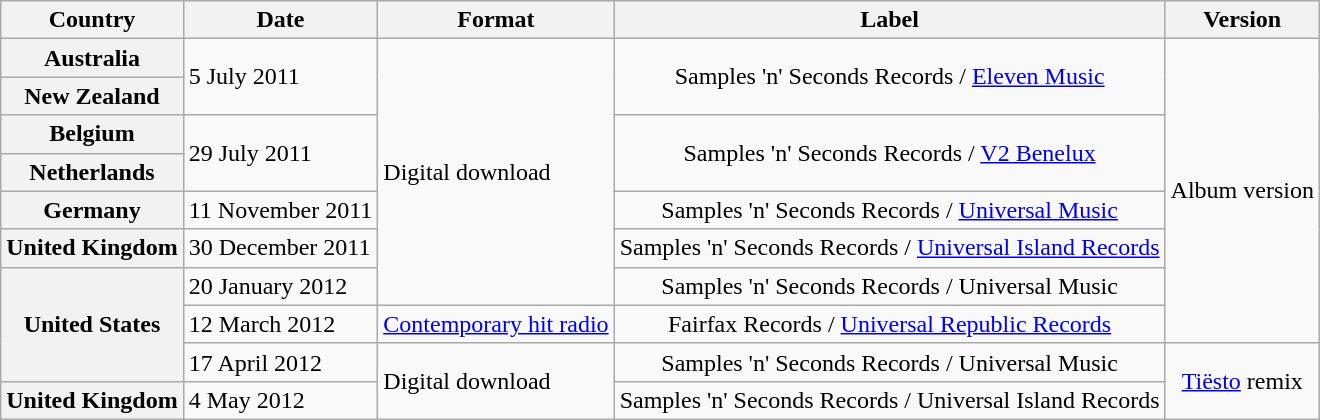<table class="wikitable plainrowheaders">
<tr>
<th scope="col">Country</th>
<th scope="col">Date</th>
<th scope="col">Format</th>
<th scope="col">Label</th>
<th scope="col">Version</th>
</tr>
<tr>
<th scope="row">Australia</th>
<td rowspan="2">5 July 2011</td>
<td rowspan="7">Digital download</td>
<td style="text-align:center;" rowspan="2">Samples 'n' Seconds Records / <a href='#'>Eleven Music</a></td>
<td rowspan="8">Album version</td>
</tr>
<tr>
<th scope="row">New Zealand</th>
</tr>
<tr>
<th scope="row">Belgium</th>
<td rowspan="2">29 July 2011</td>
<td style="text-align:center;" rowspan="2">Samples 'n' Seconds Records / <a href='#'>V2 Benelux</a></td>
</tr>
<tr>
<th scope="row">Netherlands</th>
</tr>
<tr>
<th scope="row">Germany</th>
<td>11 November 2011</td>
<td style="text-align:center;">Samples 'n' Seconds Records / <a href='#'>Universal Music</a></td>
</tr>
<tr>
<th scope="row">United Kingdom</th>
<td>30 December 2011</td>
<td style="text-align:center;">Samples 'n' Seconds Records / <a href='#'>Universal Island Records</a></td>
</tr>
<tr>
<th scope="row" rowspan="3">United States</th>
<td>20 January 2012</td>
<td style="text-align:center;">Samples 'n' Seconds Records / Universal Music</td>
</tr>
<tr>
<td>12 March 2012</td>
<td><a href='#'>Contemporary hit radio</a></td>
<td style="text-align:center;">Fairfax Records / <a href='#'>Universal Republic Records</a></td>
</tr>
<tr>
<td>17 April 2012</td>
<td rowspan="2">Digital download</td>
<td style="text-align:center;">Samples 'n' Seconds Records / Universal Music</td>
<td rowspan="2" style="text-align:center;"><a href='#'>Tiësto</a> remix</td>
</tr>
<tr>
<th scope="row">United Kingdom</th>
<td>4 May 2012</td>
<td style="text-align:center;">Samples 'n' Seconds Records / Universal Island Records</td>
</tr>
</table>
